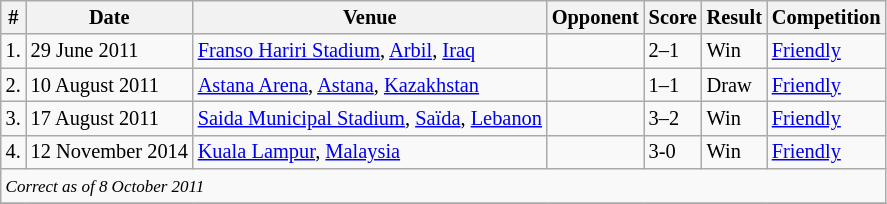<table class="wikitable" style="font-size:85%;">
<tr>
<th>#</th>
<th>Date</th>
<th>Venue</th>
<th>Opponent</th>
<th>Score</th>
<th>Result</th>
<th>Competition</th>
</tr>
<tr>
<td>1.</td>
<td>29 June 2011</td>
<td><a href='#'>Franso Hariri Stadium</a>, <a href='#'>Arbil</a>, <a href='#'>Iraq</a></td>
<td></td>
<td>2–1</td>
<td>Win</td>
<td><a href='#'>Friendly</a></td>
</tr>
<tr>
<td>2.</td>
<td>10 August 2011</td>
<td><a href='#'>Astana Arena</a>, <a href='#'>Astana</a>, <a href='#'>Kazakhstan</a></td>
<td></td>
<td>1–1</td>
<td>Draw</td>
<td><a href='#'>Friendly</a></td>
</tr>
<tr>
<td>3.</td>
<td>17 August 2011</td>
<td><a href='#'>Saida Municipal Stadium</a>, <a href='#'>Saïda</a>, <a href='#'>Lebanon</a></td>
<td></td>
<td>3–2</td>
<td>Win</td>
<td><a href='#'>Friendly</a></td>
</tr>
<tr>
<td>4.</td>
<td>12 November 2014</td>
<td><a href='#'>Kuala Lampur</a>, <a href='#'>Malaysia</a></td>
<td></td>
<td>3-0</td>
<td>Win</td>
<td><a href='#'>Friendly</a></td>
</tr>
<tr>
<td colspan="12"><small><em>Correct as of 8 October 2011</em></small></td>
</tr>
<tr>
</tr>
</table>
